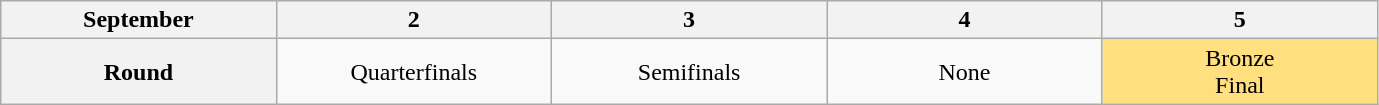<table class="wikitable" style="text-align:center">
<tr>
<th width=10%>September</th>
<th width=10%>2</th>
<th width=10%>3</th>
<th width=10%>4</th>
<th width=10%>5</th>
</tr>
<tr>
<th>Round</th>
<td>Quarterfinals</td>
<td>Semifinals</td>
<td>None</td>
<td bgcolor="FFDF80">Bronze<br>Final</td>
</tr>
</table>
